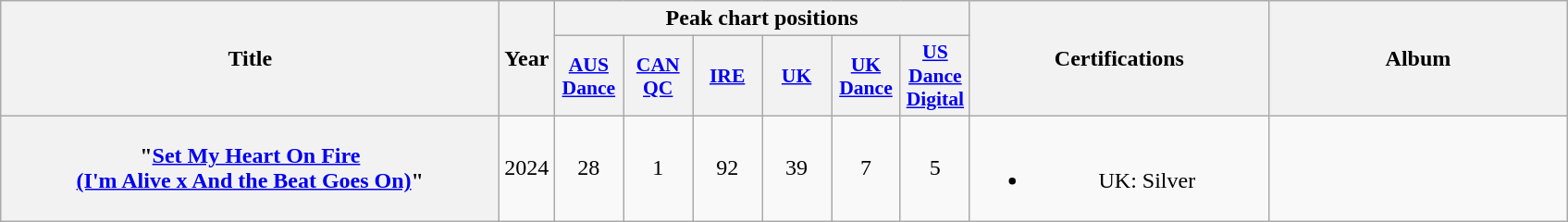<table class="wikitable plainrowheaders" style="text-align:center;">
<tr>
<th scope="col" rowspan="2" style="width:22em;">Title</th>
<th scope="col" rowspan="2">Year</th>
<th scope="col" colspan="6">Peak chart positions</th>
<th scope="col" rowspan="2" style="width:13em;">Certifications</th>
<th scope="col" rowspan="2" style="width:13em;">Album</th>
</tr>
<tr>
<th scope="col" style="width:3em;font-size:90%;"><a href='#'>AUS<br>Dance</a><br></th>
<th scope="col" style="width:3em;font-size:90%;"><a href='#'>CAN<br>QC</a><br></th>
<th scope="col" style="width:3em;font-size:90%;"><a href='#'>IRE</a><br></th>
<th scope="col" style="width:3em;font-size:90%;"><a href='#'>UK</a><br></th>
<th scope="col" style="width:3em;font-size:90%;"><a href='#'>UK Dance</a><br></th>
<th scope="col" style="width:3em;font-size:90%;"><a href='#'>US Dance Digital</a><br></th>
</tr>
<tr>
<th scope="row">"<a href='#'>Set My Heart On Fire <br>(I'm Alive x And the Beat Goes On)</a>"<br></th>
<td>2024</td>
<td>28</td>
<td>1</td>
<td>92</td>
<td>39</td>
<td>7</td>
<td>5</td>
<td><br><ul><li>UK: Silver</li></ul></td>
<td></td>
</tr>
</table>
